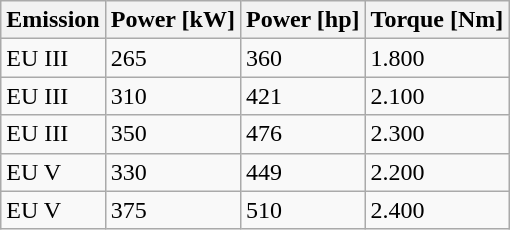<table class="wikitable">
<tr>
<th>Emission</th>
<th>Power [kW]</th>
<th>Power [hp]</th>
<th>Torque  [Nm]</th>
</tr>
<tr>
<td>EU III</td>
<td>265</td>
<td>360</td>
<td>1.800</td>
</tr>
<tr>
<td>EU III</td>
<td>310</td>
<td>421</td>
<td>2.100</td>
</tr>
<tr>
<td>EU III</td>
<td>350</td>
<td>476</td>
<td>2.300</td>
</tr>
<tr>
<td>EU V</td>
<td>330</td>
<td>449</td>
<td>2.200</td>
</tr>
<tr>
<td>EU V</td>
<td>375</td>
<td>510</td>
<td>2.400</td>
</tr>
</table>
